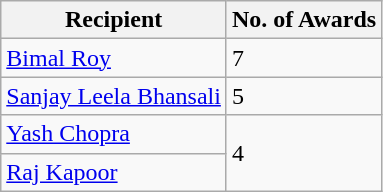<table class="wikitable">
<tr>
<th>Recipient</th>
<th>No. of Awards</th>
</tr>
<tr>
<td><a href='#'>Bimal Roy</a></td>
<td>7</td>
</tr>
<tr>
<td><a href='#'>Sanjay Leela Bhansali</a></td>
<td>5</td>
</tr>
<tr>
<td><a href='#'>Yash Chopra</a></td>
<td rowspan="2">4</td>
</tr>
<tr>
<td><a href='#'>Raj Kapoor</a></td>
</tr>
</table>
